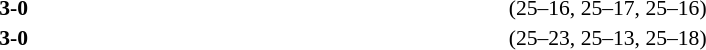<table width=100% cellspacing=1>
<tr>
<th width=20%></th>
<th width=12%></th>
<th width=20%></th>
<th width=33%></th>
<td></td>
</tr>
<tr style=font-size:90%>
<td align=right></td>
<td align=center><strong>3-0</strong></td>
<td></td>
<td>(25–16, 25–17, 25–16)</td>
<td></td>
</tr>
<tr style=font-size:90%>
<td align=right></td>
<td align=center><strong>3-0</strong></td>
<td></td>
<td>(25–23, 25–13, 25–18)</td>
</tr>
</table>
